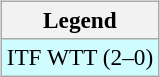<table>
<tr valign=top>
<td><br><table class="wikitable" style=font-size:97%>
<tr>
<th>Legend</th>
</tr>
<tr style="background:#cffcff;">
<td>ITF WTT (2–0)</td>
</tr>
</table>
</td>
<td></td>
</tr>
</table>
